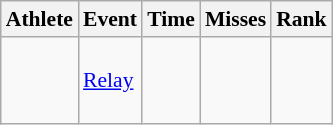<table class="wikitable" style="font-size:90%">
<tr>
<th>Athlete</th>
<th>Event</th>
<th>Time</th>
<th>Misses</th>
<th>Rank</th>
</tr>
<tr align=center>
<td align=left><br><br><br></td>
<td align=left><a href='#'>Relay</a></td>
<td></td>
<td></td>
<td></td>
</tr>
</table>
